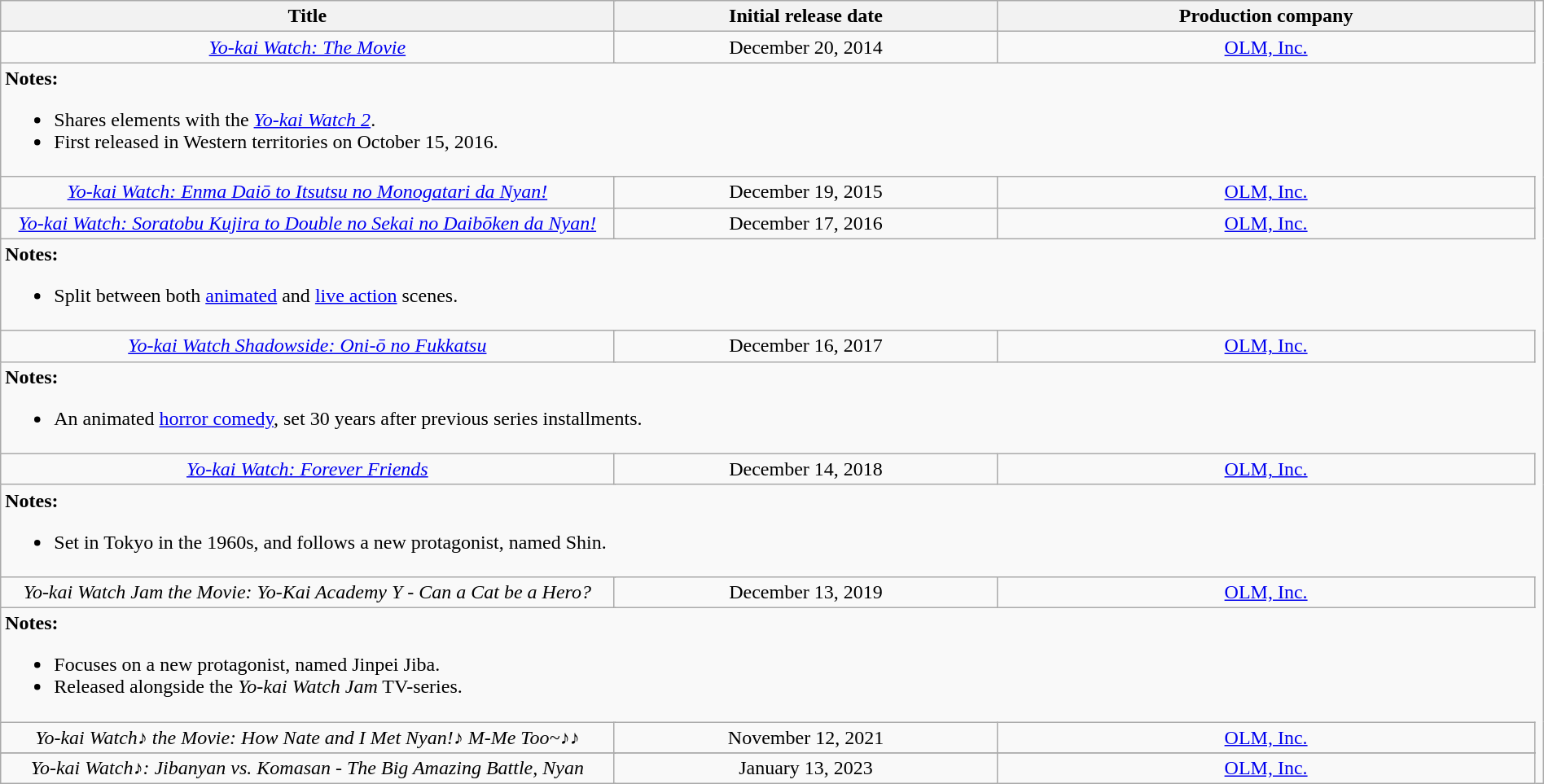<table class="wikitable" style="width:100%;">
<tr style="text-align: center;">
<th colspan="2" style="width:40%;">Title</th>
<th style="width:25%;">Initial release date</th>
<th style="width:45%;">Production company</th>
</tr>
<tr style="text-align:center;">
<td colspan="2"><em><a href='#'>Yo-kai Watch: The Movie</a></em></td>
<td>December 20, 2014</td>
<td><a href='#'>OLM, Inc.</a></td>
</tr>
<tr>
<td colspan="5" style="border: none; vertical-align: top;"><strong>Notes:</strong><br><ul><li>Shares elements with the <em><a href='#'>Yo-kai Watch 2</a></em>.</li><li>First released in Western territories on October 15, 2016.</li></ul></td>
</tr>
<tr style="text-align:center;">
<td colspan="2"><em><a href='#'>Yo-kai Watch: Enma Daiō to Itsutsu no Monogatari da Nyan!</a></em></td>
<td>December 19, 2015</td>
<td><a href='#'>OLM, Inc.</a></td>
<td colspan="5" style="border: none; vertical-align: top;"></td>
</tr>
<tr style="text-align:center;">
<td colspan="2"><em><a href='#'>Yo-kai Watch: Soratobu Kujira to Double no Sekai no Daibōken da Nyan!</a></em></td>
<td>December 17, 2016</td>
<td><a href='#'>OLM, Inc.</a></td>
</tr>
<tr>
<td colspan="5" style="border: none; vertical-align: top;"><strong>Notes:</strong><br><ul><li>Split between both <a href='#'>animated</a> and <a href='#'>live action</a> scenes.</li></ul></td>
</tr>
<tr style="text-align:center;">
<td colspan="2"><em><a href='#'>Yo-kai Watch Shadowside: Oni-ō no Fukkatsu</a></em></td>
<td>December 16, 2017</td>
<td><a href='#'>OLM, Inc.</a></td>
</tr>
<tr>
<td colspan="5" style="border: none; vertical-align: top;"><strong>Notes:</strong><br><ul><li>An animated <a href='#'>horror comedy</a>, set 30 years after previous series installments.</li></ul></td>
</tr>
<tr style="text-align:center;">
<td colspan="2"><em><a href='#'>Yo-kai Watch: Forever Friends</a></em></td>
<td>December 14, 2018</td>
<td><a href='#'>OLM, Inc.</a></td>
</tr>
<tr>
<td colspan="5" style="border: none; vertical-align: top;"><strong>Notes:</strong><br><ul><li>Set in Tokyo in the 1960s, and follows a new protagonist, named Shin.</li></ul></td>
</tr>
<tr style="text-align:center;">
<td colspan="2"><em>Yo-kai Watch Jam the Movie: Yo-Kai Academy Y - Can a Cat be a Hero?</em></td>
<td>December 13, 2019</td>
<td><a href='#'>OLM, Inc.</a></td>
</tr>
<tr>
<td colspan="5" style="border: none; vertical-align: top;"><strong>Notes:</strong><br><ul><li>Focuses on a new protagonist, named Jinpei Jiba.</li><li>Released alongside the <em>Yo-kai Watch Jam</em> TV-series.</li></ul></td>
</tr>
<tr style="text-align:center;">
<td colspan="2"><em>Yo-kai Watch♪ the Movie: How Nate and I Met Nyan!♪ M-Me Too~♪♪</em></td>
<td>November 12, 2021 </td>
<td><a href='#'>OLM, Inc.</a></td>
</tr>
<tr>
</tr>
<tr style="text-align:center;">
<td colspan="2"><em>Yo-kai Watch♪: Jibanyan vs. Komasan - The Big Amazing Battle, Nyan</em></td>
<td>January 13, 2023 </td>
<td><a href='#'>OLM, Inc.</a></td>
</tr>
</table>
